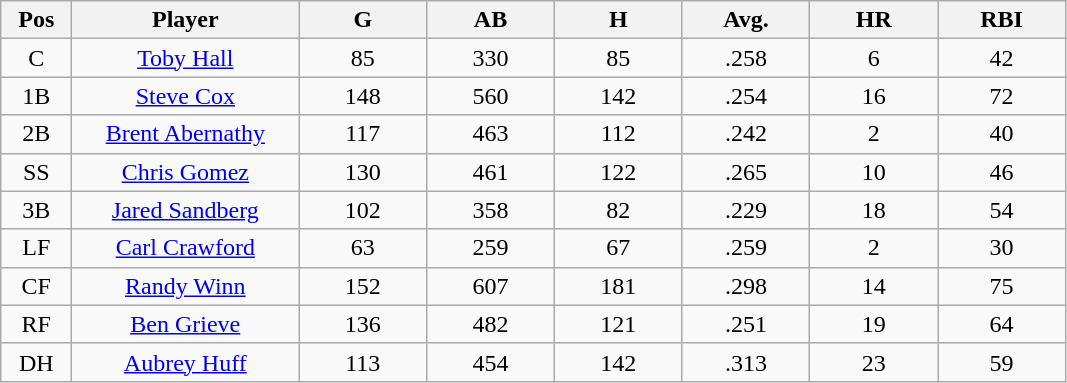<table class="wikitable sortable">
<tr>
<th bgcolor="#DDDDFF" width="5%">Pos</th>
<th bgcolor="#DDDDFF" width="16%">Player</th>
<th bgcolor="#DDDDFF" width="9%">G</th>
<th bgcolor="#DDDDFF" width="9%">AB</th>
<th bgcolor="#DDDDFF" width="9%">H</th>
<th bgcolor="#DDDDFF" width="9%">Avg.</th>
<th bgcolor="#DDDDFF" width="9%">HR</th>
<th bgcolor="#DDDDFF" width="9%">RBI</th>
</tr>
<tr align="center">
<td>C</td>
<td><a href='#'>Toby Hall</a></td>
<td>85</td>
<td>330</td>
<td>85</td>
<td>.258</td>
<td>6</td>
<td>42</td>
</tr>
<tr align=center>
<td>1B</td>
<td><a href='#'>Steve Cox</a></td>
<td>148</td>
<td>560</td>
<td>142</td>
<td>.254</td>
<td>16</td>
<td>72</td>
</tr>
<tr align=center>
<td>2B</td>
<td><a href='#'>Brent Abernathy</a></td>
<td>117</td>
<td>463</td>
<td>112</td>
<td>.242</td>
<td>2</td>
<td>40</td>
</tr>
<tr align=center>
<td>SS</td>
<td><a href='#'>Chris Gomez</a></td>
<td>130</td>
<td>461</td>
<td>122</td>
<td>.265</td>
<td>10</td>
<td>46</td>
</tr>
<tr align=center>
<td>3B</td>
<td><a href='#'>Jared Sandberg</a></td>
<td>102</td>
<td>358</td>
<td>82</td>
<td>.229</td>
<td>18</td>
<td>54</td>
</tr>
<tr align=center>
<td>LF</td>
<td><a href='#'>Carl Crawford</a></td>
<td>63</td>
<td>259</td>
<td>67</td>
<td>.259</td>
<td>2</td>
<td>30</td>
</tr>
<tr align=center>
<td>CF</td>
<td><a href='#'>Randy Winn</a></td>
<td>152</td>
<td>607</td>
<td>181</td>
<td>.298</td>
<td>14</td>
<td>75</td>
</tr>
<tr align=center>
<td>RF</td>
<td><a href='#'>Ben Grieve</a></td>
<td>136</td>
<td>482</td>
<td>121</td>
<td>.251</td>
<td>19</td>
<td>64</td>
</tr>
<tr align=center>
<td>DH</td>
<td><a href='#'>Aubrey Huff</a></td>
<td>113</td>
<td>454</td>
<td>142</td>
<td>.313</td>
<td>23</td>
<td>59</td>
</tr>
</table>
